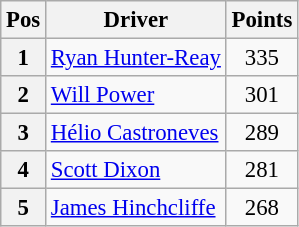<table class="wikitable" style="font-size: 95%;">
<tr>
<th>Pos</th>
<th>Driver</th>
<th>Points</th>
</tr>
<tr>
<th>1</th>
<td> <a href='#'>Ryan Hunter-Reay</a></td>
<td style="text-align:center;">335</td>
</tr>
<tr>
<th>2</th>
<td> <a href='#'>Will Power</a></td>
<td style="text-align:center;">301</td>
</tr>
<tr>
<th>3</th>
<td> <a href='#'>Hélio Castroneves</a></td>
<td style="text-align:center;">289</td>
</tr>
<tr>
<th>4</th>
<td> <a href='#'>Scott Dixon</a></td>
<td style="text-align:center;">281</td>
</tr>
<tr>
<th>5</th>
<td> <a href='#'>James Hinchcliffe</a></td>
<td style="text-align:center;">268</td>
</tr>
</table>
